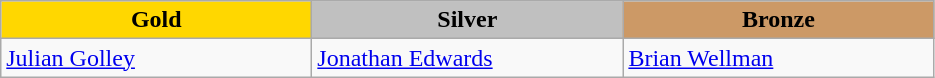<table class="wikitable" style="text-align:left">
<tr align="center">
<td width=200 bgcolor=gold><strong>Gold</strong></td>
<td width=200 bgcolor=silver><strong>Silver</strong></td>
<td width=200 bgcolor=CC9966><strong>Bronze</strong></td>
</tr>
<tr>
<td><a href='#'>Julian Golley</a><br><em></em></td>
<td><a href='#'>Jonathan Edwards</a><br><em></em></td>
<td><a href='#'>Brian Wellman</a><br><em></em></td>
</tr>
</table>
